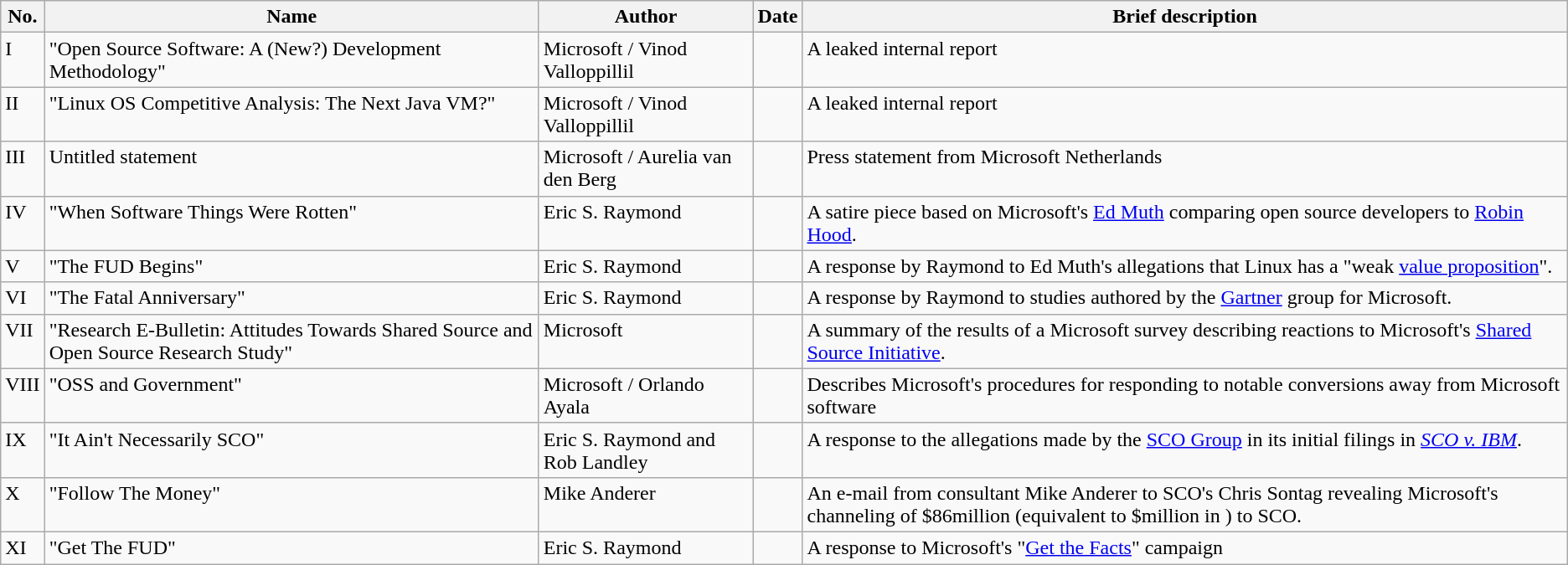<table class="wikitable sortable">
<tr>
<th>No.</th>
<th>Name</th>
<th>Author</th>
<th>Date</th>
<th>Brief description</th>
</tr>
<tr valign="top">
<td>I</td>
<td>"Open Source Software: A (New?) Development Methodology"</td>
<td>Microsoft / Vinod Valloppillil</td>
<td></td>
<td>A leaked internal report </td>
</tr>
<tr valign="top">
<td>II</td>
<td>"Linux OS Competitive Analysis: The Next Java VM?"</td>
<td>Microsoft / Vinod Valloppillil</td>
<td></td>
<td>A leaked internal report </td>
</tr>
<tr valign="top">
<td>III</td>
<td>Untitled statement</td>
<td>Microsoft / Aurelia van den Berg</td>
<td></td>
<td>Press statement from Microsoft Netherlands </td>
</tr>
<tr valign="top">
<td>IV</td>
<td>"When Software Things Were Rotten"</td>
<td>Eric S. Raymond</td>
<td></td>
<td>A satire piece based on Microsoft's <a href='#'>Ed Muth</a> comparing open source developers to <a href='#'>Robin Hood</a>.</td>
</tr>
<tr valign="top">
<td>V</td>
<td>"The FUD Begins"</td>
<td>Eric S. Raymond</td>
<td></td>
<td>A response by Raymond to Ed Muth's allegations that Linux has a "weak <a href='#'>value proposition</a>".</td>
</tr>
<tr valign="top">
<td>VI</td>
<td>"The Fatal Anniversary"</td>
<td>Eric S. Raymond</td>
<td></td>
<td>A response by Raymond to studies authored by the <a href='#'>Gartner</a> group for Microsoft.</td>
</tr>
<tr valign="top">
<td>VII</td>
<td>"Research E-Bulletin: Attitudes Towards Shared Source and Open Source Research Study"</td>
<td>Microsoft</td>
<td></td>
<td>A summary of the results of a Microsoft survey describing reactions to Microsoft's <a href='#'>Shared Source Initiative</a>.</td>
</tr>
<tr valign="top">
<td>VIII</td>
<td>"OSS and Government"</td>
<td>Microsoft / Orlando Ayala</td>
<td></td>
<td>Describes Microsoft's procedures for responding to notable conversions away from Microsoft software </td>
</tr>
<tr valign="top">
<td>IX</td>
<td>"It Ain't Necessarily SCO"</td>
<td>Eric S. Raymond and Rob Landley</td>
<td></td>
<td>A response to the allegations made by the <a href='#'>SCO Group</a> in its initial filings in <em><a href='#'>SCO v. IBM</a></em>.</td>
</tr>
<tr valign="top">
<td>X</td>
<td>"Follow The Money"</td>
<td>Mike Anderer</td>
<td></td>
<td>An e-mail from consultant Mike Anderer to SCO's Chris Sontag revealing Microsoft's channeling of $86million (equivalent to $million in ) to SCO.</td>
</tr>
<tr valign="top">
<td>XI</td>
<td>"Get The FUD"</td>
<td>Eric S. Raymond</td>
<td></td>
<td>A response to Microsoft's "<a href='#'>Get the Facts</a>" campaign </td>
</tr>
</table>
